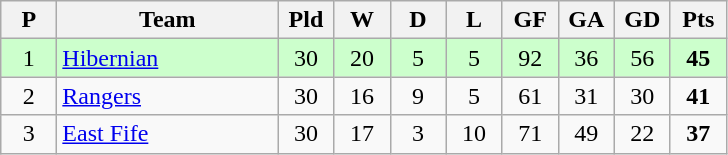<table class="wikitable" style="text-align: center;">
<tr>
<th width=30>P</th>
<th width=140>Team</th>
<th width=30>Pld</th>
<th width=30>W</th>
<th width=30>D</th>
<th width=30>L</th>
<th width=30>GF</th>
<th width=30>GA</th>
<th width=30>GD</th>
<th width=30>Pts</th>
</tr>
<tr style="background:#ccffcc;">
<td>1</td>
<td align=left><a href='#'>Hibernian</a></td>
<td>30</td>
<td>20</td>
<td>5</td>
<td>5</td>
<td>92</td>
<td>36</td>
<td>56</td>
<td><strong>45</strong></td>
</tr>
<tr>
<td>2</td>
<td align=left><a href='#'>Rangers</a></td>
<td>30</td>
<td>16</td>
<td>9</td>
<td>5</td>
<td>61</td>
<td>31</td>
<td>30</td>
<td><strong>41</strong></td>
</tr>
<tr>
<td>3</td>
<td align=left><a href='#'>East Fife</a></td>
<td>30</td>
<td>17</td>
<td>3</td>
<td>10</td>
<td>71</td>
<td>49</td>
<td>22</td>
<td><strong>37</strong></td>
</tr>
</table>
